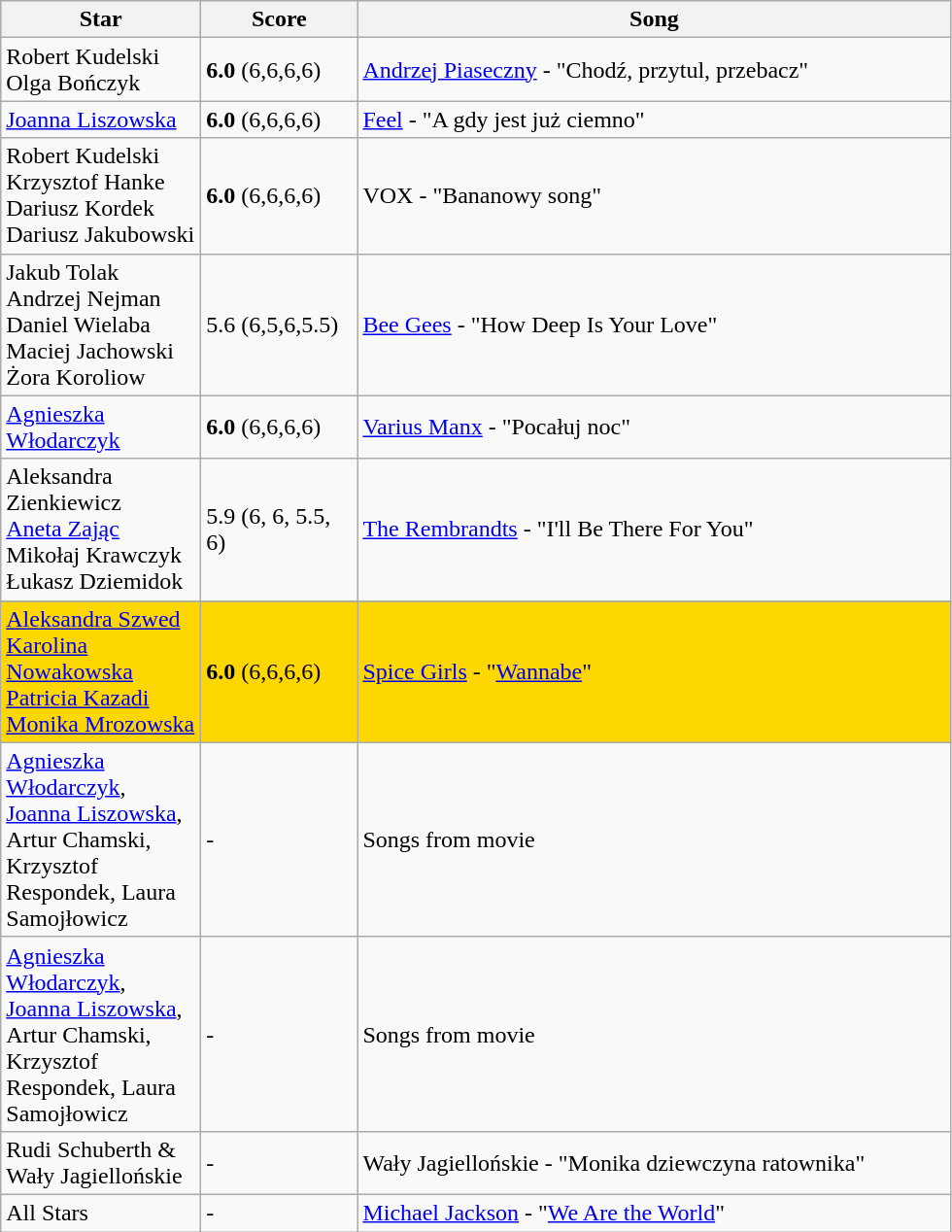<table class="wikitable">
<tr>
<th style="width:130px;">Star</th>
<th style="width:100px;">Score</th>
<th style="width:400px;">Song</th>
</tr>
<tr>
<td>Robert Kudelski <br> Olga Bończyk</td>
<td><strong>6.0</strong> (6,6,6,6)</td>
<td><a href='#'>Andrzej Piaseczny</a> - "Chodź, przytul, przebacz"</td>
</tr>
<tr>
<td><a href='#'>Joanna Liszowska</a></td>
<td><strong>6.0</strong> (6,6,6,6)</td>
<td><a href='#'>Feel</a> - "A gdy jest już ciemno"</td>
</tr>
<tr>
<td>Robert Kudelski <br> Krzysztof Hanke <br> Dariusz Kordek <br> Dariusz Jakubowski</td>
<td><strong>6.0</strong> (6,6,6,6)</td>
<td>VOX - "Bananowy song"</td>
</tr>
<tr>
<td>Jakub Tolak <br> Andrzej Nejman <br> Daniel Wielaba <br> Maciej Jachowski <br> Żora Koroliow</td>
<td>5.6 (6,5,6,5.5)</td>
<td><a href='#'>Bee Gees</a> - "How Deep Is Your Love"</td>
</tr>
<tr>
<td><a href='#'>Agnieszka Włodarczyk</a></td>
<td><strong>6.0</strong> (6,6,6,6)</td>
<td><a href='#'>Varius Manx</a> - "Pocałuj noc"</td>
</tr>
<tr>
<td>Aleksandra Zienkiewicz <br> <a href='#'>Aneta Zając</a> <br> Mikołaj Krawczyk <br> Łukasz Dziemidok</td>
<td>5.9 (6, 6, 5.5, 6)</td>
<td><a href='#'>The Rembrandts</a> - "I'll Be There For You"</td>
</tr>
<tr>
</tr>
<tr bgcolor="gold">
<td><a href='#'>Aleksandra Szwed</a> <br> <a href='#'>Karolina Nowakowska</a> <br> <a href='#'>Patricia Kazadi</a> <br> <a href='#'>Monika Mrozowska</a></td>
<td><strong>6.0</strong> (6,6,6,6)</td>
<td><a href='#'>Spice Girls</a> - "<a href='#'>Wannabe</a>"</td>
</tr>
<tr>
<td><a href='#'>Agnieszka Włodarczyk</a>, <a href='#'>Joanna Liszowska</a>, Artur Chamski, Krzysztof Respondek, Laura Samojłowicz</td>
<td>-</td>
<td>Songs from movie</td>
</tr>
<tr>
<td><a href='#'>Agnieszka Włodarczyk</a>, <a href='#'>Joanna Liszowska</a>, Artur Chamski, Krzysztof Respondek, Laura Samojłowicz</td>
<td>-</td>
<td>Songs from movie</td>
</tr>
<tr>
<td>Rudi Schuberth & Wały Jagiellońskie</td>
<td>-</td>
<td>Wały Jagiellońskie - "Monika dziewczyna ratownika"</td>
</tr>
<tr>
<td>All Stars</td>
<td>-</td>
<td><a href='#'>Michael Jackson</a> - "<a href='#'>We Are the World</a>"</td>
</tr>
</table>
